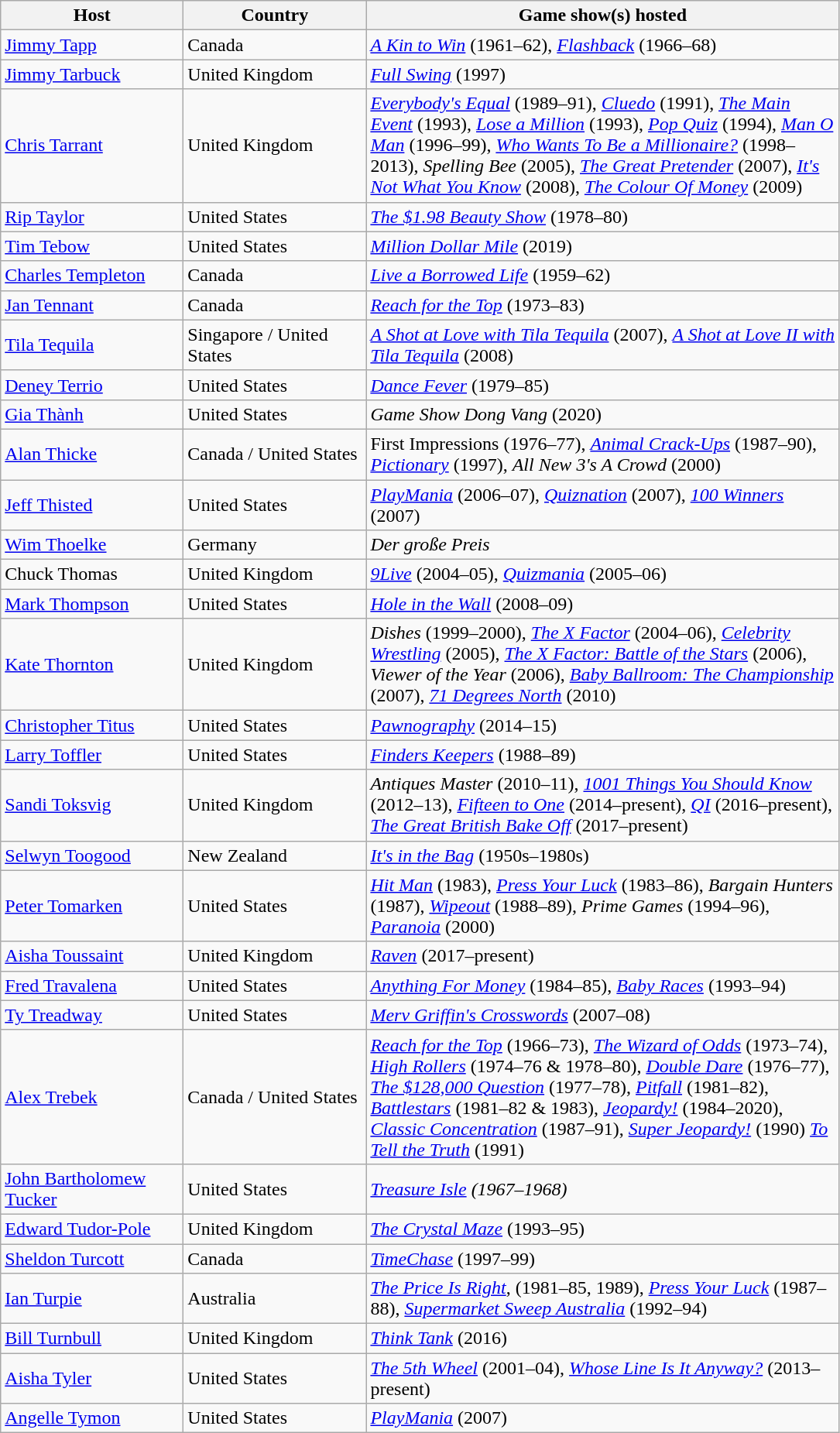<table class="wikitable sortable">
<tr ">
<th style="width:150px;">Host</th>
<th style="width:150px;">Country</th>
<th style="width:400px;">Game show(s) hosted</th>
</tr>
<tr>
<td><a href='#'>Jimmy Tapp</a></td>
<td>Canada</td>
<td><em><a href='#'>A Kin to Win</a></em> (1961–62), <em><a href='#'>Flashback</a></em> (1966–68)</td>
</tr>
<tr>
<td><a href='#'>Jimmy Tarbuck</a></td>
<td>United Kingdom</td>
<td><em><a href='#'>Full Swing</a></em> (1997)</td>
</tr>
<tr>
<td><a href='#'>Chris Tarrant</a></td>
<td>United Kingdom</td>
<td><em><a href='#'>Everybody's Equal</a></em> (1989–91), <em><a href='#'>Cluedo</a></em> (1991), <em><a href='#'>The Main Event</a></em> (1993), <em><a href='#'>Lose a Million</a></em> (1993), <em><a href='#'>Pop Quiz</a></em> (1994), <em><a href='#'>Man O Man</a></em> (1996–99), <em><a href='#'>Who Wants To Be a Millionaire?</a></em> (1998–2013), <em>Spelling Bee</em> (2005), <em><a href='#'>The Great Pretender</a></em> (2007), <em><a href='#'>It's Not What You Know</a></em> (2008), <em><a href='#'>The Colour Of Money</a></em> (2009)</td>
</tr>
<tr>
<td><a href='#'>Rip Taylor</a></td>
<td>United States</td>
<td><em><a href='#'>The $1.98 Beauty Show</a></em> (1978–80)</td>
</tr>
<tr>
<td><a href='#'>Tim Tebow</a></td>
<td>United States</td>
<td><em><a href='#'>Million Dollar Mile</a></em> (2019)</td>
</tr>
<tr>
<td><a href='#'>Charles Templeton</a></td>
<td>Canada</td>
<td><em><a href='#'>Live a Borrowed Life</a></em> (1959–62)</td>
</tr>
<tr>
<td><a href='#'>Jan Tennant</a></td>
<td>Canada</td>
<td><em><a href='#'>Reach for the Top</a></em> (1973–83)</td>
</tr>
<tr>
<td><a href='#'>Tila Tequila</a></td>
<td>Singapore / United States</td>
<td><em><a href='#'>A Shot at Love with Tila Tequila</a></em> (2007), <em><a href='#'>A Shot at Love II with Tila Tequila</a></em> (2008)</td>
</tr>
<tr>
<td><a href='#'>Deney Terrio</a></td>
<td>United States</td>
<td><em><a href='#'>Dance Fever</a></em> (1979–85)</td>
</tr>
<tr>
<td><a href='#'>Gia Thành</a></td>
<td>United States</td>
<td><em>Game Show Dong Vang</em> (2020)</td>
</tr>
<tr>
<td><a href='#'>Alan Thicke</a></td>
<td>Canada / United States</td>
<td>First Impressions (1976–77), <em><a href='#'>Animal Crack-Ups</a></em> (1987–90), <em><a href='#'>Pictionary</a></em> (1997), <em>All New 3's A Crowd</em> (2000)</td>
</tr>
<tr>
<td><a href='#'>Jeff Thisted</a></td>
<td>United States</td>
<td><em><a href='#'>PlayMania</a></em> (2006–07), <em><a href='#'>Quiznation</a></em> (2007), <em><a href='#'>100 Winners</a></em> (2007)</td>
</tr>
<tr>
<td><a href='#'>Wim Thoelke</a></td>
<td>Germany</td>
<td><em>Der große Preis</em></td>
</tr>
<tr>
<td>Chuck Thomas</td>
<td>United Kingdom</td>
<td><em><a href='#'>9Live</a></em> (2004–05), <em><a href='#'>Quizmania</a></em> (2005–06)</td>
</tr>
<tr>
<td><a href='#'>Mark Thompson</a></td>
<td>United States</td>
<td><em><a href='#'>Hole in the Wall</a></em> (2008–09)</td>
</tr>
<tr>
<td><a href='#'>Kate Thornton</a></td>
<td>United Kingdom</td>
<td><em>Dishes</em> (1999–2000), <em><a href='#'>The X Factor</a></em> (2004–06), <em><a href='#'>Celebrity Wrestling</a></em> (2005), <em><a href='#'>The X Factor: Battle of the Stars</a></em> (2006), <em>Viewer of the Year</em> (2006),  <em><a href='#'>Baby Ballroom: The Championship</a></em> (2007), <em><a href='#'>71 Degrees North</a></em> (2010)</td>
</tr>
<tr>
<td><a href='#'>Christopher Titus</a></td>
<td>United States</td>
<td><em><a href='#'>Pawnography</a></em> (2014–15)</td>
</tr>
<tr>
<td><a href='#'>Larry Toffler</a></td>
<td>United States</td>
<td><em><a href='#'>Finders Keepers</a></em> (1988–89)</td>
</tr>
<tr>
<td><a href='#'>Sandi Toksvig</a></td>
<td>United Kingdom</td>
<td><em>Antiques Master</em> (2010–11), <em><a href='#'>1001 Things You Should Know</a></em> (2012–13), <em><a href='#'>Fifteen to One</a></em> (2014–present), <em><a href='#'>QI</a></em> (2016–present), <em><a href='#'>The Great British Bake Off</a></em> (2017–present)</td>
</tr>
<tr>
<td><a href='#'>Selwyn Toogood</a></td>
<td>New Zealand</td>
<td><em><a href='#'>It's in the Bag</a></em> (1950s–1980s)</td>
</tr>
<tr>
<td><a href='#'>Peter Tomarken</a></td>
<td>United States</td>
<td><em><a href='#'>Hit Man</a></em> (1983), <em><a href='#'>Press Your Luck</a></em> (1983–86), <em>Bargain Hunters</em> (1987), <em><a href='#'>Wipeout</a></em> (1988–89), <em>Prime Games</em> (1994–96), <em><a href='#'>Paranoia</a></em> (2000)</td>
</tr>
<tr>
<td><a href='#'>Aisha Toussaint</a></td>
<td>United Kingdom</td>
<td><em><a href='#'>Raven</a></em> (2017–present)</td>
</tr>
<tr>
<td><a href='#'>Fred Travalena</a></td>
<td>United States</td>
<td><em><a href='#'>Anything For Money</a></em> (1984–85), <em><a href='#'>Baby Races</a></em> (1993–94)</td>
</tr>
<tr>
<td><a href='#'>Ty Treadway</a></td>
<td>United States</td>
<td><em><a href='#'>Merv Griffin's Crosswords</a></em> (2007–08)</td>
</tr>
<tr>
<td><a href='#'>Alex Trebek</a></td>
<td>Canada / United States</td>
<td><em><a href='#'>Reach for the Top</a></em> (1966–73), <em><a href='#'>The Wizard of Odds</a></em> (1973–74), <em><a href='#'>High Rollers</a></em> (1974–76 & 1978–80), <em><a href='#'>Double Dare</a></em> (1976–77), <em><a href='#'>The $128,000 Question</a></em> (1977–78), <em><a href='#'>Pitfall</a></em> (1981–82), <em><a href='#'>Battlestars</a></em> (1981–82 & 1983), <em><a href='#'>Jeopardy!</a></em> (1984–2020), <em><a href='#'>Classic Concentration</a></em> (1987–91), <em><a href='#'>Super Jeopardy!</a></em> (1990) <em><a href='#'>To Tell the Truth</a></em> (1991)</td>
</tr>
<tr>
<td><a href='#'>John Bartholomew Tucker</a></td>
<td>United States</td>
<td><em><a href='#'>Treasure Isle</a> (1967–1968)</em></td>
</tr>
<tr>
<td><a href='#'>Edward Tudor-Pole</a></td>
<td>United Kingdom</td>
<td><em><a href='#'>The Crystal Maze</a></em> (1993–95)</td>
</tr>
<tr>
<td><a href='#'>Sheldon Turcott</a></td>
<td>Canada</td>
<td><em><a href='#'>TimeChase</a></em> (1997–99)</td>
</tr>
<tr>
<td><a href='#'>Ian Turpie</a></td>
<td>Australia</td>
<td><em><a href='#'>The Price Is Right</a></em>, (1981–85, 1989), <em><a href='#'>Press Your Luck</a></em> (1987–88), <em><a href='#'>Supermarket Sweep Australia</a></em> (1992–94)</td>
</tr>
<tr>
<td><a href='#'>Bill Turnbull</a></td>
<td>United Kingdom</td>
<td><em><a href='#'>Think Tank</a></em> (2016)</td>
</tr>
<tr>
<td><a href='#'>Aisha Tyler</a></td>
<td>United States</td>
<td><em><a href='#'>The 5th Wheel</a></em> (2001–04), <em><a href='#'>Whose Line Is It Anyway?</a></em> (2013–present)</td>
</tr>
<tr>
<td><a href='#'>Angelle Tymon</a></td>
<td>United States</td>
<td><em><a href='#'>PlayMania</a></em> (2007)</td>
</tr>
</table>
